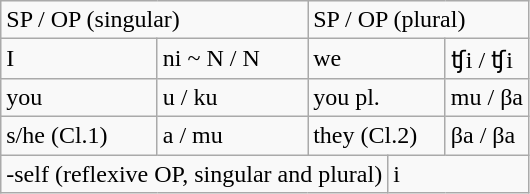<table class="wikitable">
<tr>
<td colspan="2">SP / OP (singular)</td>
<td colspan="3">SP / OP (plural)</td>
</tr>
<tr>
<td>I</td>
<td>ni ~ N / N</td>
<td colspan="2">we</td>
<td>ʧi / ʧi</td>
</tr>
<tr>
<td>you</td>
<td>u / ku</td>
<td colspan="2">you pl.</td>
<td>mu / βa</td>
</tr>
<tr>
<td>s/he (Cl.1)</td>
<td>a / mu</td>
<td colspan="2">they (Cl.2)</td>
<td>βa / βa</td>
</tr>
<tr>
<td colspan="3">-self (reflexive OP, singular and plural)</td>
<td colspan="2">i</td>
</tr>
</table>
